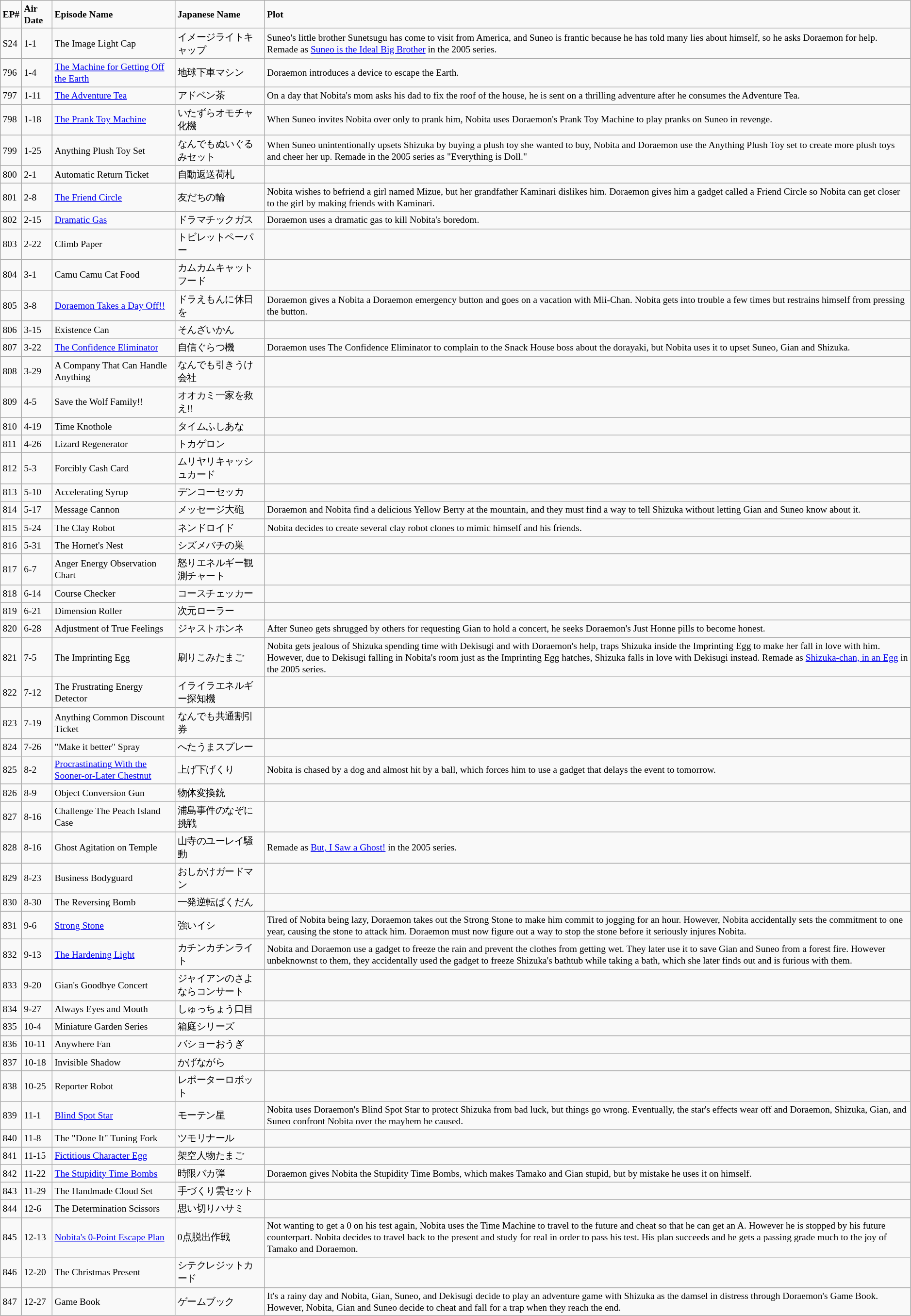<table class="wikitable" style="font-size:small;">
<tr>
<td><strong>EP#</strong></td>
<td><strong>Air Date</strong></td>
<td><strong>Episode Name</strong></td>
<td><strong>Japanese Name</strong></td>
<td><strong>Plot</strong></td>
</tr>
<tr>
<td>S24</td>
<td>1-1</td>
<td>The Image Light Cap</td>
<td>イメージライトキャップ</td>
<td>Suneo's little brother Sunetsugu has come to visit from America, and Suneo is frantic because he has told many lies about himself, so he asks Doraemon for help. Remade as <a href='#'>Suneo is the Ideal Big Brother</a> in the 2005 series.</td>
</tr>
<tr>
<td>796</td>
<td>1-4</td>
<td><a href='#'>The Machine for Getting Off the Earth</a></td>
<td>地球下車マシン</td>
<td>Doraemon introduces a device to escape the Earth.</td>
</tr>
<tr>
<td>797</td>
<td>1-11</td>
<td><a href='#'>The Adventure Tea</a></td>
<td>アドベン茶</td>
<td>On a day that Nobita's mom asks his dad to fix the roof of the house, he is sent on a thrilling adventure after he consumes the Adventure Tea.</td>
</tr>
<tr>
<td>798</td>
<td>1-18</td>
<td><a href='#'>The Prank Toy Machine</a></td>
<td>いたずらオモチャ化機</td>
<td>When Suneo invites Nobita over only to prank him, Nobita uses Doraemon's Prank Toy Machine to play pranks on Suneo in revenge.</td>
</tr>
<tr>
<td>799</td>
<td>1-25</td>
<td>Anything Plush Toy Set</td>
<td>なんでもぬいぐるみセット</td>
<td>When Suneo unintentionally upsets Shizuka by buying a plush toy she wanted to buy, Nobita and Doraemon use the Anything Plush Toy set to create more plush toys and cheer her up. Remade in the 2005 series as "Everything is Doll."</td>
</tr>
<tr>
<td>800</td>
<td>2-1</td>
<td>Automatic Return Ticket</td>
<td>自動返送荷札</td>
<td></td>
</tr>
<tr>
<td>801</td>
<td>2-8</td>
<td><a href='#'>The Friend Circle</a></td>
<td>友だちの輪</td>
<td>Nobita wishes to befriend a girl named Mizue, but her grandfather Kaminari dislikes him. Doraemon gives him a gadget called a Friend Circle so Nobita can get closer to the girl by making friends with Kaminari.</td>
</tr>
<tr>
<td>802</td>
<td>2-15</td>
<td><a href='#'>Dramatic Gas</a></td>
<td>ドラマチックガス</td>
<td>Doraemon uses a dramatic gas to kill Nobita's boredom.</td>
</tr>
<tr>
<td>803</td>
<td>2-22</td>
<td>Climb Paper</td>
<td>トビレットペーパー</td>
<td></td>
</tr>
<tr>
<td>804</td>
<td>3-1</td>
<td>Camu Camu Cat Food</td>
<td>カムカムキャットフード</td>
<td></td>
</tr>
<tr>
<td>805</td>
<td>3-8</td>
<td><a href='#'>Doraemon Takes a Day Off!!</a></td>
<td>ドラえもんに休日を</td>
<td>Doraemon gives a Nobita a Doraemon emergency button and goes on a vacation with Mii-Chan. Nobita gets into trouble a few times but restrains himself from pressing the button.</td>
</tr>
<tr>
<td>806</td>
<td>3-15</td>
<td>Existence Can</td>
<td>そんざいかん</td>
<td></td>
</tr>
<tr>
<td>807</td>
<td>3-22</td>
<td><a href='#'>The Confidence Eliminator</a></td>
<td>自信ぐらつ機</td>
<td>Doraemon uses The Confidence Eliminator to complain to the Snack House boss about the dorayaki, but Nobita uses it to upset Suneo, Gian and Shizuka.</td>
</tr>
<tr>
<td>808</td>
<td>3-29</td>
<td>A Company That Can Handle Anything</td>
<td>なんでも引きうけ会社</td>
<td></td>
</tr>
<tr>
<td>809</td>
<td>4-5</td>
<td>Save the Wolf Family!!</td>
<td>オオカミ一家を救え!!</td>
<td></td>
</tr>
<tr>
<td>810</td>
<td>4-19</td>
<td>Time Knothole</td>
<td>タイムふしあな</td>
<td></td>
</tr>
<tr>
<td>811</td>
<td>4-26</td>
<td>Lizard Regenerator</td>
<td>トカゲロン</td>
<td></td>
</tr>
<tr>
<td>812</td>
<td>5-3</td>
<td>Forcibly Cash Card</td>
<td>ムリヤリキャッシュカード</td>
<td></td>
</tr>
<tr>
<td>813</td>
<td>5-10</td>
<td>Accelerating Syrup</td>
<td>デンコーセッカ</td>
<td></td>
</tr>
<tr>
<td>814</td>
<td>5-17</td>
<td>Message Cannon</td>
<td>メッセージ大砲</td>
<td>Doraemon and Nobita find a delicious Yellow Berry at the mountain, and they must find a way to tell Shizuka without letting Gian and Suneo know about it.</td>
</tr>
<tr>
<td>815</td>
<td>5-24</td>
<td>The Clay Robot</td>
<td>ネンドロイド</td>
<td>Nobita decides to create several clay robot clones to mimic himself and his friends.</td>
</tr>
<tr>
<td>816</td>
<td>5-31</td>
<td>The Hornet's Nest</td>
<td>シズメバチの巣</td>
<td></td>
</tr>
<tr>
<td>817</td>
<td>6-7</td>
<td>Anger Energy Observation Chart</td>
<td>怒りエネルギー観測チャート</td>
<td></td>
</tr>
<tr>
<td>818</td>
<td>6-14</td>
<td>Course Checker</td>
<td>コースチェッカー</td>
<td></td>
</tr>
<tr>
<td>819</td>
<td>6-21</td>
<td>Dimension Roller</td>
<td>次元ローラー</td>
<td></td>
</tr>
<tr>
<td>820</td>
<td>6-28</td>
<td>Adjustment of True Feelings</td>
<td>ジャストホンネ</td>
<td>After Suneo gets shrugged by others for requesting Gian to hold a concert, he seeks Doraemon's Just Honne pills to become honest.</td>
</tr>
<tr>
<td>821</td>
<td>7-5</td>
<td>The Imprinting Egg</td>
<td>刷りこみたまご</td>
<td>Nobita gets jealous of Shizuka spending time with Dekisugi and with Doraemon's help, traps Shizuka inside the Imprinting Egg to make her fall in love with him. However, due to Dekisugi falling in Nobita's room just as the Imprinting Egg hatches, Shizuka falls in love with Dekisugi instead. Remade as <a href='#'>Shizuka-chan, in an Egg</a> in the 2005 series.</td>
</tr>
<tr>
<td>822</td>
<td>7-12</td>
<td>The Frustrating Energy Detector</td>
<td>イライラエネルギー探知機</td>
<td></td>
</tr>
<tr>
<td>823</td>
<td>7-19</td>
<td>Anything Common Discount Ticket</td>
<td>なんでも共通割引券</td>
<td></td>
</tr>
<tr>
<td>824</td>
<td>7-26</td>
<td>"Make it better" Spray</td>
<td>へたうまスプレー</td>
<td></td>
</tr>
<tr>
<td>825</td>
<td>8-2</td>
<td><a href='#'>Procrastinating With the Sooner-or-Later Chestnut</a></td>
<td>上げ下げくり</td>
<td>Nobita is chased by a dog and almost hit by a ball, which forces him to use a gadget that delays the event to tomorrow.</td>
</tr>
<tr>
<td>826</td>
<td>8-9</td>
<td>Object Conversion Gun</td>
<td>物体変換銃</td>
<td></td>
</tr>
<tr>
<td>827</td>
<td>8-16</td>
<td>Challenge The Peach Island Case</td>
<td>浦島事件のなぞに挑戦</td>
<td></td>
</tr>
<tr>
<td>828</td>
<td>8-16</td>
<td>Ghost Agitation on Temple</td>
<td>山寺のユーレイ騒動</td>
<td>Remade as <a href='#'>But, I Saw a Ghost!</a> in the 2005 series.</td>
</tr>
<tr>
<td>829</td>
<td>8-23</td>
<td>Business Bodyguard</td>
<td>おしかけガードマン</td>
<td></td>
</tr>
<tr>
<td>830</td>
<td>8-30</td>
<td>The Reversing Bomb</td>
<td>一発逆転ばくだん</td>
<td></td>
</tr>
<tr>
<td>831</td>
<td>9-6</td>
<td><a href='#'>Strong Stone</a></td>
<td>強いイシ</td>
<td>Tired of Nobita being lazy, Doraemon takes out the Strong Stone to make him commit to jogging for an hour. However, Nobita accidentally sets the commitment to one year, causing the stone to attack him. Doraemon must now figure out a way to stop the stone before it seriously injures Nobita.</td>
</tr>
<tr>
<td>832</td>
<td>9-13</td>
<td><a href='#'>The Hardening Light</a></td>
<td>カチンカチンライト</td>
<td>Nobita and Doraemon use a gadget to freeze the rain and prevent the clothes from getting wet. They later use it to save Gian and Suneo from a forest fire. However unbeknownst to them, they accidentally used the gadget to freeze Shizuka's bathtub while taking a bath, which she later finds out and is furious with them.</td>
</tr>
<tr>
<td>833</td>
<td>9-20</td>
<td>Gian's Goodbye Concert</td>
<td>ジャイアンのさよならコンサート</td>
<td></td>
</tr>
<tr>
<td>834</td>
<td>9-27</td>
<td>Always Eyes and Mouth</td>
<td>しゅっちょう口目</td>
<td></td>
</tr>
<tr>
<td>835</td>
<td>10-4</td>
<td>Miniature Garden Series</td>
<td>箱庭シリーズ</td>
<td></td>
</tr>
<tr>
<td>836</td>
<td>10-11</td>
<td>Anywhere Fan</td>
<td>バショーおうぎ</td>
<td></td>
</tr>
<tr>
<td>837</td>
<td>10-18</td>
<td>Invisible Shadow</td>
<td>かげながら</td>
<td></td>
</tr>
<tr>
<td>838</td>
<td>10-25</td>
<td>Reporter Robot</td>
<td>レポーターロボット</td>
<td></td>
</tr>
<tr>
<td>839</td>
<td>11-1</td>
<td><a href='#'>Blind Spot Star</a></td>
<td>モーテン星</td>
<td>Nobita uses Doraemon's Blind Spot Star to protect Shizuka from bad luck, but things go wrong. Eventually, the star's effects wear off and Doraemon, Shizuka, Gian, and Suneo confront Nobita over the mayhem he caused.</td>
</tr>
<tr>
<td>840</td>
<td>11-8</td>
<td>The "Done It" Tuning Fork</td>
<td>ツモリナール</td>
<td></td>
</tr>
<tr>
<td>841</td>
<td>11-15</td>
<td><a href='#'>Fictitious Character Egg</a></td>
<td>架空人物たまご</td>
<td></td>
</tr>
<tr>
<td>842</td>
<td>11-22</td>
<td><a href='#'>The Stupidity Time Bombs</a></td>
<td>時限バカ弾</td>
<td>Doraemon gives Nobita the Stupidity Time Bombs, which makes Tamako and Gian stupid, but by mistake he uses it on himself.</td>
</tr>
<tr>
<td>843</td>
<td>11-29</td>
<td>The Handmade Cloud Set</td>
<td>手づくり雲セット</td>
<td></td>
</tr>
<tr>
<td>844</td>
<td>12-6</td>
<td>The Determination Scissors</td>
<td>思い切りハサミ</td>
<td></td>
</tr>
<tr>
<td>845</td>
<td>12-13</td>
<td><a href='#'>Nobita's 0-Point Escape Plan</a></td>
<td>0点脱出作戦</td>
<td>Not wanting to get a 0 on his test again, Nobita uses the Time Machine to travel to the future and cheat so that he can get an A. However he is stopped by his future counterpart. Nobita decides to travel back to the present and study for real in order to pass his test. His plan succeeds and he gets a passing grade much to the joy of Tamako and Doraemon.</td>
</tr>
<tr>
<td>846</td>
<td>12-20</td>
<td>The Christmas Present</td>
<td>シテクレジットカード</td>
<td></td>
</tr>
<tr>
<td>847</td>
<td>12-27</td>
<td>Game Book</td>
<td>ゲームブック</td>
<td>It's a rainy day and Nobita, Gian, Suneo, and Dekisugi decide to play an adventure game with Shizuka as the damsel in distress through Doraemon's Game Book. However, Nobita, Gian and Suneo decide to cheat and fall for a trap when they reach the end.</td>
</tr>
</table>
